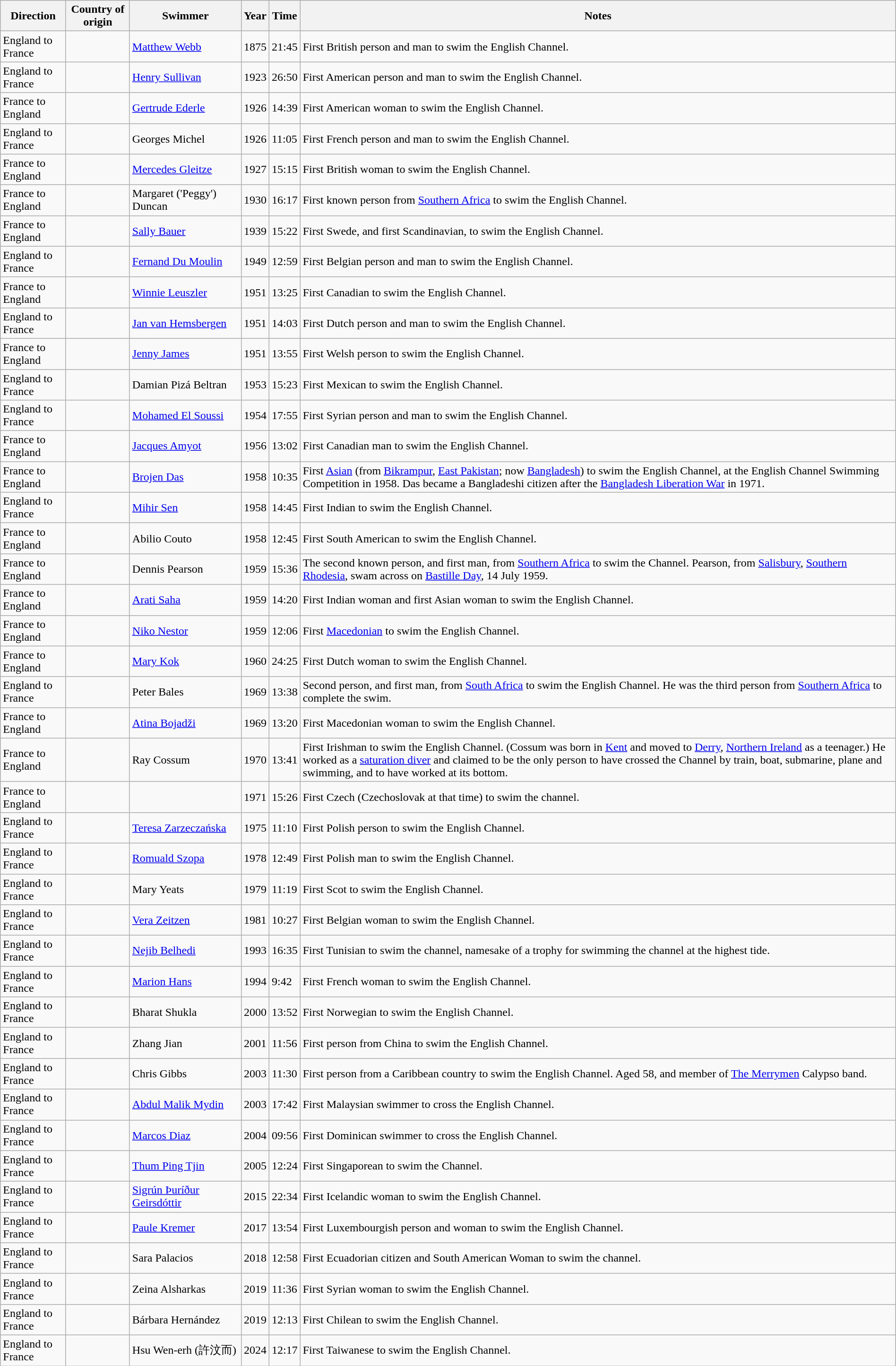<table class="wikitable sortable" style="margin-left:auto;margin-right:auto;text-align:left">
<tr>
<th>Direction</th>
<th>Country of origin</th>
<th width="150">Swimmer</th>
<th>Year</th>
<th>Time</th>
<th class="unsortable">Notes</th>
</tr>
<tr>
<td>England to France</td>
<td></td>
<td><a href='#'>Matthew Webb</a></td>
<td>1875</td>
<td>21:45</td>
<td>First British person and man to swim the English Channel.</td>
</tr>
<tr>
<td>England to France</td>
<td></td>
<td><a href='#'>Henry Sullivan</a></td>
<td>1923</td>
<td>26:50</td>
<td>First American person and man to swim the English Channel.</td>
</tr>
<tr>
<td>France to England</td>
<td></td>
<td><a href='#'>Gertrude Ederle</a></td>
<td>1926</td>
<td>14:39</td>
<td>First American woman to swim the English Channel.</td>
</tr>
<tr>
<td>England to France</td>
<td></td>
<td>Georges Michel</td>
<td>1926</td>
<td>11:05</td>
<td>First French person and man to swim the English Channel.</td>
</tr>
<tr>
<td>France to England</td>
<td></td>
<td><a href='#'>Mercedes Gleitze</a></td>
<td>1927</td>
<td>15:15</td>
<td>First British woman to swim the English Channel.</td>
</tr>
<tr>
<td>France to England</td>
<td></td>
<td>Margaret ('Peggy') Duncan</td>
<td>1930</td>
<td>16:17</td>
<td>First known person from <a href='#'>Southern Africa</a> to swim the English Channel.</td>
</tr>
<tr>
<td>France to England</td>
<td></td>
<td><a href='#'>Sally Bauer</a></td>
<td>1939</td>
<td>15:22</td>
<td>First Swede, and first Scandinavian, to swim the English Channel.</td>
</tr>
<tr>
<td>England to France</td>
<td></td>
<td><a href='#'>Fernand Du Moulin</a></td>
<td>1949</td>
<td>12:59</td>
<td>First Belgian person and man to swim the English Channel.</td>
</tr>
<tr>
<td>France to England</td>
<td></td>
<td><a href='#'>Winnie Leuszler</a></td>
<td>1951</td>
<td>13:25</td>
<td>First Canadian to swim the English Channel.</td>
</tr>
<tr>
<td>England to France</td>
<td></td>
<td><a href='#'>Jan van Hemsbergen</a></td>
<td>1951</td>
<td>14:03</td>
<td>First Dutch person and man to swim the English Channel.</td>
</tr>
<tr>
<td>France to England</td>
<td></td>
<td><a href='#'>Jenny James</a></td>
<td>1951</td>
<td>13:55</td>
<td>First Welsh person to swim the English Channel.</td>
</tr>
<tr>
<td>England to France</td>
<td></td>
<td>Damian Pizá Beltran</td>
<td>1953</td>
<td>15:23</td>
<td>First Mexican to swim the English Channel.</td>
</tr>
<tr>
<td>England to France</td>
<td></td>
<td><a href='#'>Mohamed El Soussi</a></td>
<td>1954</td>
<td>17:55</td>
<td>First Syrian person and man to swim the English Channel.</td>
</tr>
<tr>
<td>France to England</td>
<td></td>
<td><a href='#'>Jacques Amyot</a></td>
<td>1956</td>
<td>13:02</td>
<td>First Canadian man to swim the English Channel.</td>
</tr>
<tr>
<td>France to England</td>
<td></td>
<td><a href='#'>Brojen Das</a></td>
<td>1958</td>
<td>10:35</td>
<td>First <a href='#'>Asian</a> (from <a href='#'>Bikrampur</a>, <a href='#'>East Pakistan</a>; now <a href='#'>Bangladesh</a>) to swim the English Channel, at the English Channel Swimming Competition in 1958. Das became a Bangladeshi citizen after the <a href='#'>Bangladesh Liberation War</a> in 1971.</td>
</tr>
<tr>
<td>England to France</td>
<td></td>
<td><a href='#'>Mihir Sen</a></td>
<td>1958</td>
<td>14:45</td>
<td>First Indian to swim the English Channel.</td>
</tr>
<tr>
<td>France to England</td>
<td></td>
<td>Abilio Couto</td>
<td>1958</td>
<td>12:45</td>
<td>First South American to swim the English Channel.</td>
</tr>
<tr>
<td>France to England</td>
<td></td>
<td>Dennis Pearson</td>
<td>1959</td>
<td>15:36</td>
<td>The second known person, and first man, from <a href='#'>Southern Africa</a> to swim the Channel. Pearson, from <a href='#'>Salisbury</a>, <a href='#'>Southern Rhodesia</a>, swam across on <a href='#'>Bastille Day</a>, 14 July 1959.</td>
</tr>
<tr>
<td>France to England</td>
<td></td>
<td><a href='#'>Arati Saha</a></td>
<td>1959</td>
<td>14:20</td>
<td>First Indian woman and first Asian woman to swim the English Channel.</td>
</tr>
<tr>
<td>France to England</td>
<td></td>
<td><a href='#'>Niko Nestor</a></td>
<td>1959</td>
<td>12:06</td>
<td>First <a href='#'>Macedonian</a> to swim the English Channel.</td>
</tr>
<tr>
<td>France to England</td>
<td></td>
<td><a href='#'>Mary Kok</a></td>
<td>1960</td>
<td>24:25</td>
<td>First Dutch woman to swim the English Channel.</td>
</tr>
<tr>
<td>England to France</td>
<td></td>
<td>Peter Bales</td>
<td>1969</td>
<td>13:38</td>
<td>Second person, and first man, from <a href='#'>South Africa</a> to swim the English Channel. He was the third person from <a href='#'>Southern Africa</a> to complete the swim.</td>
</tr>
<tr>
<td>France to England</td>
<td></td>
<td><a href='#'>Atina Bojadži</a></td>
<td>1969</td>
<td>13:20</td>
<td>First Macedonian woman to swim the English Channel.</td>
</tr>
<tr>
<td>France to England</td>
<td></td>
<td>Ray Cossum</td>
<td>1970</td>
<td>13:41</td>
<td>First Irishman to swim the English Channel. (Cossum was born in <a href='#'>Kent</a> and moved to <a href='#'>Derry</a>, <a href='#'>Northern Ireland</a> as a teenager.) He worked as a <a href='#'>saturation diver</a> and claimed to be the only person to have crossed the Channel by train, boat, submarine, plane and swimming, and to have worked at its bottom.</td>
</tr>
<tr>
<td>France to England</td>
<td></td>
<td></td>
<td>1971</td>
<td>15:26</td>
<td>First Czech (Czechoslovak at that time) to swim the channel.</td>
</tr>
<tr>
<td>England to France</td>
<td></td>
<td><a href='#'>Teresa Zarzeczańska</a></td>
<td>1975</td>
<td>11:10</td>
<td>First Polish person to swim the English Channel.</td>
</tr>
<tr>
<td>England to France</td>
<td></td>
<td><a href='#'>Romuald Szopa</a></td>
<td>1978</td>
<td>12:49</td>
<td>First Polish man to swim the English Channel.</td>
</tr>
<tr>
<td>England to France</td>
<td></td>
<td>Mary Yeats</td>
<td>1979</td>
<td>11:19</td>
<td>First Scot to swim the English Channel.</td>
</tr>
<tr>
<td>England to France</td>
<td></td>
<td><a href='#'>Vera Zeitzen</a></td>
<td>1981</td>
<td>10:27</td>
<td>First Belgian woman to swim the English Channel.</td>
</tr>
<tr>
<td>England to France</td>
<td></td>
<td><a href='#'>Nejib Belhedi</a></td>
<td>1993</td>
<td>16:35</td>
<td>First Tunisian to swim the channel, namesake of a trophy for swimming the channel at the highest tide.</td>
</tr>
<tr>
<td>England to France</td>
<td></td>
<td><a href='#'>Marion Hans</a></td>
<td>1994</td>
<td>9:42</td>
<td>First French woman to swim the English Channel.</td>
</tr>
<tr>
<td>England to France</td>
<td></td>
<td>Bharat Shukla</td>
<td>2000</td>
<td>13:52</td>
<td>First Norwegian to swim the English Channel.</td>
</tr>
<tr>
<td>England to France</td>
<td></td>
<td>Zhang Jian</td>
<td>2001</td>
<td>11:56</td>
<td>First person from China to swim the English Channel. </td>
</tr>
<tr>
<td>England to France</td>
<td></td>
<td>Chris Gibbs</td>
<td>2003</td>
<td>11:30</td>
<td>First person from a Caribbean country to swim the English Channel. Aged 58, and member of <a href='#'>The Merrymen</a> Calypso band.</td>
</tr>
<tr>
<td>England to France</td>
<td></td>
<td><a href='#'>Abdul Malik Mydin</a></td>
<td>2003</td>
<td>17:42</td>
<td>First Malaysian swimmer to cross the English Channel.</td>
</tr>
<tr>
<td>England to France</td>
<td></td>
<td><a href='#'>Marcos Diaz</a></td>
<td>2004</td>
<td>09:56</td>
<td>First Dominican swimmer to cross the English Channel.</td>
</tr>
<tr>
<td>England to France</td>
<td></td>
<td><a href='#'>Thum Ping Tjin</a></td>
<td>2005</td>
<td>12:24</td>
<td>First Singaporean to swim the Channel.</td>
</tr>
<tr>
<td>England to France</td>
<td></td>
<td><a href='#'>Sigrún Þuríður Geirsdóttir</a></td>
<td>2015</td>
<td>22:34</td>
<td>First Icelandic woman to swim the English Channel.</td>
</tr>
<tr>
<td>England to France</td>
<td></td>
<td><a href='#'>Paule Kremer</a></td>
<td>2017</td>
<td>13:54</td>
<td>First Luxembourgish person and woman to swim the English Channel.</td>
</tr>
<tr>
<td>England to France</td>
<td></td>
<td>Sara Palacios</td>
<td>2018</td>
<td>12:58</td>
<td>First Ecuadorian citizen and South American Woman to swim the channel.</td>
</tr>
<tr>
<td>England to France</td>
<td></td>
<td>Zeina Alsharkas</td>
<td>2019</td>
<td>11:36</td>
<td>First Syrian woman to swim the English Channel.</td>
</tr>
<tr>
<td>England to France</td>
<td></td>
<td>Bárbara Hernández</td>
<td>2019</td>
<td>12:13</td>
<td>First Chilean to swim the English Channel.</td>
</tr>
<tr>
<td>England to France</td>
<td></td>
<td>Hsu Wen-erh (許汶而)</td>
<td>2024</td>
<td>12:17</td>
<td>First Taiwanese to swim the English Channel. </td>
</tr>
</table>
